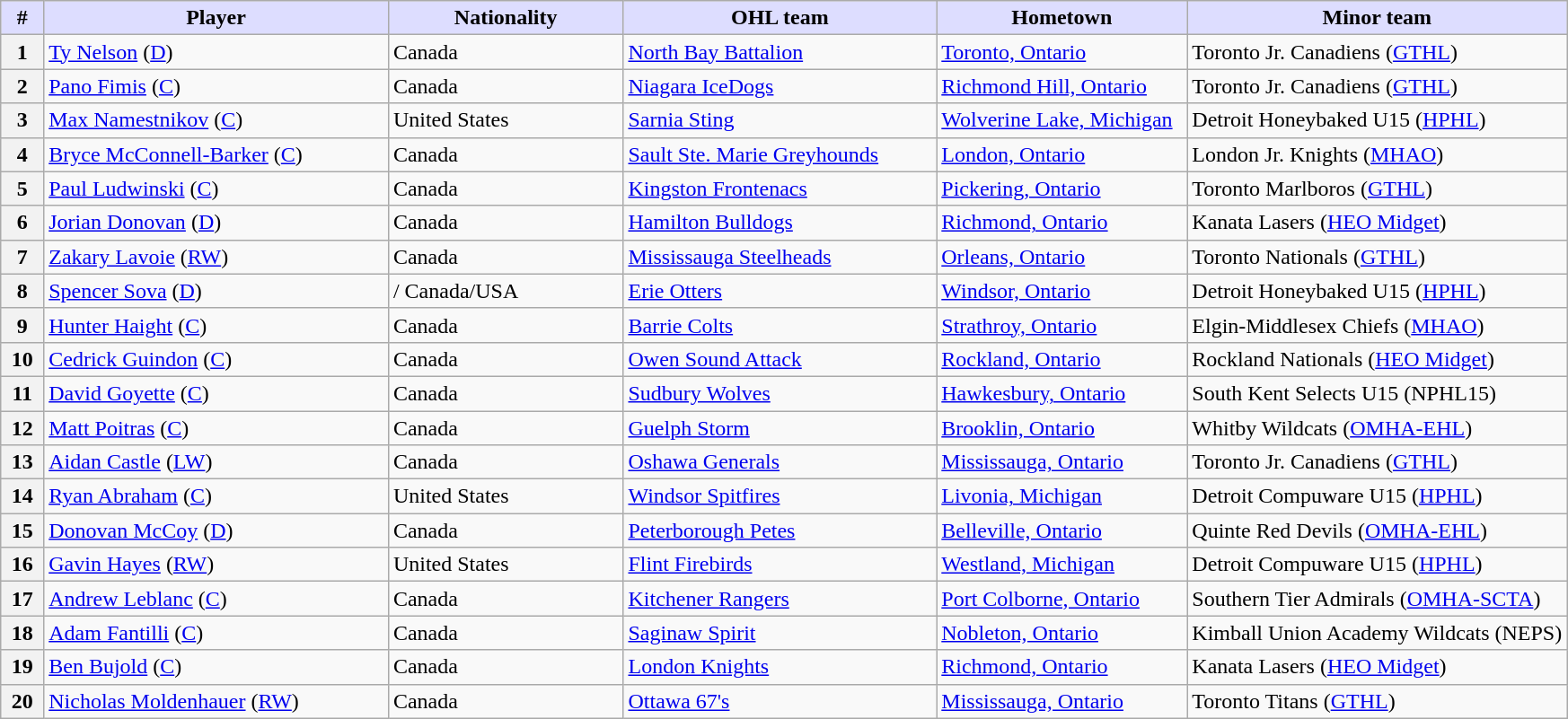<table class="wikitable">
<tr>
<th style="background:#ddf; width:2.75%;">#</th>
<th style="background:#ddf; width:22.0%;">Player</th>
<th style="background:#ddf; width:15.0%;">Nationality</th>
<th style="background:#ddf; width:20.0%;">OHL team</th>
<th style="background:#ddf; width:16.0%;">Hometown</th>
<th style="background:#ddf; width:100.0%;">Minor team</th>
</tr>
<tr>
<th>1</th>
<td><a href='#'>Ty Nelson</a> (<a href='#'>D</a>)</td>
<td> Canada</td>
<td><a href='#'>North Bay Battalion</a></td>
<td><a href='#'>Toronto, Ontario</a></td>
<td>Toronto Jr. Canadiens (<a href='#'>GTHL</a>)</td>
</tr>
<tr>
<th>2</th>
<td><a href='#'>Pano Fimis</a> (<a href='#'>C</a>)</td>
<td> Canada</td>
<td><a href='#'>Niagara IceDogs</a></td>
<td><a href='#'>Richmond Hill, Ontario</a></td>
<td>Toronto Jr. Canadiens (<a href='#'>GTHL</a>)</td>
</tr>
<tr>
<th>3</th>
<td><a href='#'>Max Namestnikov</a> (<a href='#'>C</a>)</td>
<td> United States</td>
<td><a href='#'>Sarnia Sting</a></td>
<td><a href='#'>Wolverine Lake, Michigan</a></td>
<td>Detroit Honeybaked U15 (<a href='#'>HPHL</a>)</td>
</tr>
<tr>
<th>4</th>
<td><a href='#'>Bryce McConnell-Barker</a> (<a href='#'>C</a>)</td>
<td> Canada</td>
<td><a href='#'>Sault Ste. Marie Greyhounds</a></td>
<td><a href='#'>London, Ontario</a></td>
<td>London Jr. Knights (<a href='#'>MHAO</a>)</td>
</tr>
<tr>
<th>5</th>
<td><a href='#'>Paul Ludwinski</a> (<a href='#'>C</a>)</td>
<td> Canada</td>
<td><a href='#'>Kingston Frontenacs</a></td>
<td><a href='#'>Pickering, Ontario</a></td>
<td>Toronto Marlboros (<a href='#'>GTHL</a>)</td>
</tr>
<tr>
<th>6</th>
<td><a href='#'>Jorian Donovan</a> (<a href='#'>D</a>)</td>
<td> Canada</td>
<td><a href='#'>Hamilton Bulldogs</a></td>
<td><a href='#'>Richmond, Ontario</a></td>
<td>Kanata Lasers (<a href='#'>HEO Midget</a>)</td>
</tr>
<tr>
<th>7</th>
<td><a href='#'>Zakary Lavoie</a> (<a href='#'>RW</a>)</td>
<td> Canada</td>
<td><a href='#'>Mississauga Steelheads</a></td>
<td><a href='#'>Orleans, Ontario</a></td>
<td>Toronto Nationals (<a href='#'>GTHL</a>)</td>
</tr>
<tr>
<th>8</th>
<td><a href='#'>Spencer Sova</a> (<a href='#'>D</a>)</td>
<td>/ Canada/USA</td>
<td><a href='#'>Erie Otters</a></td>
<td><a href='#'>Windsor, Ontario</a></td>
<td>Detroit Honeybaked U15 (<a href='#'>HPHL</a>)</td>
</tr>
<tr>
<th>9</th>
<td><a href='#'>Hunter Haight</a> (<a href='#'>C</a>)</td>
<td> Canada</td>
<td><a href='#'>Barrie Colts</a></td>
<td><a href='#'>Strathroy, Ontario</a></td>
<td>Elgin-Middlesex Chiefs (<a href='#'>MHAO</a>)</td>
</tr>
<tr>
<th>10</th>
<td><a href='#'>Cedrick Guindon</a> (<a href='#'>C</a>)</td>
<td> Canada</td>
<td><a href='#'>Owen Sound Attack</a></td>
<td><a href='#'>Rockland, Ontario</a></td>
<td>Rockland Nationals (<a href='#'>HEO Midget</a>)</td>
</tr>
<tr>
<th>11</th>
<td><a href='#'>David Goyette</a> (<a href='#'>C</a>)</td>
<td> Canada</td>
<td><a href='#'>Sudbury Wolves</a></td>
<td><a href='#'>Hawkesbury, Ontario</a></td>
<td>South Kent Selects U15 (NPHL15)</td>
</tr>
<tr>
<th>12</th>
<td><a href='#'>Matt Poitras</a> (<a href='#'>C</a>)</td>
<td> Canada</td>
<td><a href='#'>Guelph Storm</a></td>
<td><a href='#'>Brooklin, Ontario</a></td>
<td>Whitby Wildcats (<a href='#'>OMHA-EHL</a>)</td>
</tr>
<tr>
<th>13</th>
<td><a href='#'>Aidan Castle</a> (<a href='#'>LW</a>)</td>
<td> Canada</td>
<td><a href='#'>Oshawa Generals</a></td>
<td><a href='#'>Mississauga, Ontario</a></td>
<td>Toronto Jr. Canadiens (<a href='#'>GTHL</a>)</td>
</tr>
<tr>
<th>14</th>
<td><a href='#'>Ryan Abraham</a> (<a href='#'>C</a>)</td>
<td> United States</td>
<td><a href='#'>Windsor Spitfires</a></td>
<td><a href='#'>Livonia, Michigan</a></td>
<td>Detroit Compuware U15 (<a href='#'>HPHL</a>)</td>
</tr>
<tr>
<th>15</th>
<td><a href='#'>Donovan McCoy</a> (<a href='#'>D</a>)</td>
<td> Canada</td>
<td><a href='#'>Peterborough Petes</a></td>
<td><a href='#'>Belleville, Ontario</a></td>
<td>Quinte Red Devils (<a href='#'>OMHA-EHL</a>)</td>
</tr>
<tr>
<th>16</th>
<td><a href='#'>Gavin Hayes</a> (<a href='#'>RW</a>)</td>
<td> United States</td>
<td><a href='#'>Flint Firebirds</a></td>
<td><a href='#'>Westland, Michigan</a></td>
<td>Detroit Compuware U15 (<a href='#'>HPHL</a>)</td>
</tr>
<tr>
<th>17</th>
<td><a href='#'>Andrew Leblanc</a> (<a href='#'>C</a>)</td>
<td> Canada</td>
<td><a href='#'>Kitchener Rangers</a></td>
<td><a href='#'>Port Colborne, Ontario</a></td>
<td>Southern Tier Admirals (<a href='#'>OMHA-SCTA</a>)</td>
</tr>
<tr>
<th>18</th>
<td><a href='#'>Adam Fantilli</a> (<a href='#'>C</a>)</td>
<td> Canada</td>
<td><a href='#'>Saginaw Spirit</a></td>
<td><a href='#'>Nobleton, Ontario</a></td>
<td>Kimball Union Academy Wildcats (NEPS)</td>
</tr>
<tr>
<th>19</th>
<td><a href='#'>Ben Bujold</a> (<a href='#'>C</a>)</td>
<td> Canada</td>
<td><a href='#'>London Knights</a></td>
<td><a href='#'>Richmond, Ontario</a></td>
<td>Kanata Lasers (<a href='#'>HEO Midget</a>)</td>
</tr>
<tr>
<th>20</th>
<td><a href='#'>Nicholas Moldenhauer</a> (<a href='#'>RW</a>)</td>
<td> Canada</td>
<td><a href='#'>Ottawa 67's</a></td>
<td><a href='#'>Mississauga, Ontario</a></td>
<td>Toronto Titans (<a href='#'>GTHL</a>)</td>
</tr>
</table>
